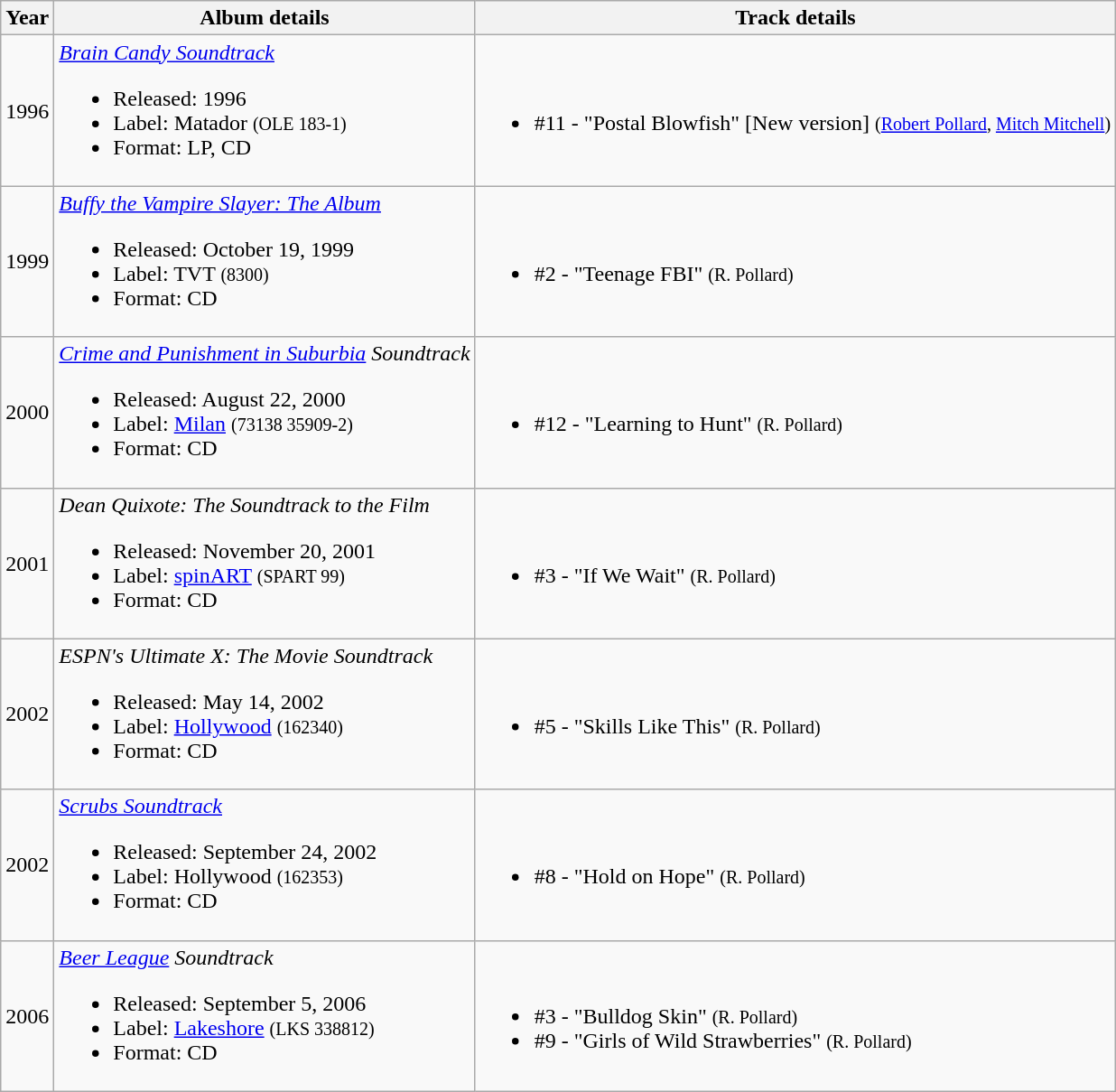<table class="wikitable">
<tr ">
<th>Year</th>
<th>Album details</th>
<th>Track details</th>
</tr>
<tr>
<td>1996</td>
<td><em><a href='#'>Brain Candy Soundtrack</a></em><br><ul><li>Released: 1996</li><li>Label: Matador <small>(OLE 183-1)</small></li><li>Format: LP, CD</li></ul></td>
<td><br><ul><li>#11 - "Postal Blowfish" [New version] <small>(<a href='#'>Robert Pollard</a>, <a href='#'>Mitch Mitchell</a>)</small></li></ul></td>
</tr>
<tr>
<td>1999</td>
<td><em><a href='#'>Buffy the Vampire Slayer: The Album</a></em><br><ul><li>Released: October 19, 1999</li><li>Label: TVT <small>(8300)</small></li><li>Format: CD</li></ul></td>
<td><br><ul><li>#2 - "Teenage FBI" <small>(R. Pollard)</small></li></ul></td>
</tr>
<tr>
<td>2000</td>
<td><em><a href='#'>Crime and Punishment in Suburbia</a> Soundtrack</em><br><ul><li>Released: August 22, 2000</li><li>Label: <a href='#'>Milan</a> <small>(73138 35909-2)</small></li><li>Format: CD</li></ul></td>
<td><br><ul><li>#12 - "Learning to Hunt" <small>(R. Pollard)</small></li></ul></td>
</tr>
<tr>
<td>2001</td>
<td><em>Dean Quixote: The Soundtrack to the Film</em><br><ul><li>Released: November 20, 2001</li><li>Label: <a href='#'>spinART</a> <small>(SPART 99)</small></li><li>Format: CD</li></ul></td>
<td><br><ul><li>#3 - "If We Wait" <small>(R. Pollard)</small></li></ul></td>
</tr>
<tr>
<td>2002</td>
<td><em>ESPN's Ultimate X: The Movie Soundtrack</em><br><ul><li>Released: May 14, 2002</li><li>Label: <a href='#'>Hollywood</a> <small>(162340)</small></li><li>Format: CD</li></ul></td>
<td><br><ul><li>#5 - "Skills Like This" <small>(R. Pollard)</small></li></ul></td>
</tr>
<tr>
<td>2002</td>
<td><em><a href='#'>Scrubs Soundtrack</a></em><br><ul><li>Released: September 24, 2002</li><li>Label: Hollywood <small>(162353)</small></li><li>Format: CD</li></ul></td>
<td><br><ul><li>#8 - "Hold on Hope" <small>(R. Pollard)</small></li></ul></td>
</tr>
<tr>
<td>2006</td>
<td><em><a href='#'>Beer League</a> Soundtrack</em><br><ul><li>Released: September 5, 2006</li><li>Label: <a href='#'>Lakeshore</a> <small>(LKS 338812)</small></li><li>Format: CD</li></ul></td>
<td><br><ul><li>#3 - "Bulldog Skin" <small>(R. Pollard)</small></li><li>#9 - "Girls of Wild Strawberries" <small>(R. Pollard)</small></li></ul></td>
</tr>
</table>
